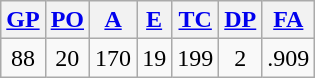<table class="wikitable">
<tr>
<th><a href='#'>GP</a></th>
<th><a href='#'>PO</a></th>
<th><a href='#'>A</a></th>
<th><a href='#'>E</a></th>
<th><a href='#'>TC</a></th>
<th><a href='#'>DP</a></th>
<th><a href='#'>FA</a></th>
</tr>
<tr align=center>
<td>88</td>
<td>20</td>
<td>170</td>
<td>19</td>
<td>199</td>
<td>2</td>
<td>.909</td>
</tr>
</table>
